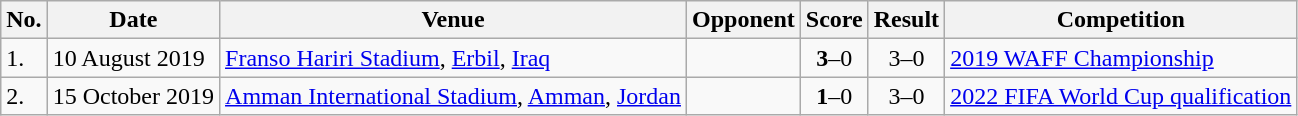<table class="wikitable">
<tr>
<th>No.</th>
<th>Date</th>
<th>Venue</th>
<th>Opponent</th>
<th>Score</th>
<th>Result</th>
<th>Competition</th>
</tr>
<tr>
<td>1.</td>
<td>10 August 2019</td>
<td><a href='#'>Franso Hariri Stadium</a>, <a href='#'>Erbil</a>, <a href='#'>Iraq</a></td>
<td></td>
<td align=center><strong>3</strong>–0</td>
<td align=center>3–0</td>
<td><a href='#'>2019 WAFF Championship</a></td>
</tr>
<tr>
<td>2.</td>
<td>15 October 2019</td>
<td><a href='#'>Amman International Stadium</a>, <a href='#'>Amman</a>, <a href='#'>Jordan</a></td>
<td></td>
<td align=center><strong>1</strong>–0</td>
<td align=center>3–0</td>
<td><a href='#'>2022 FIFA World Cup qualification</a></td>
</tr>
</table>
